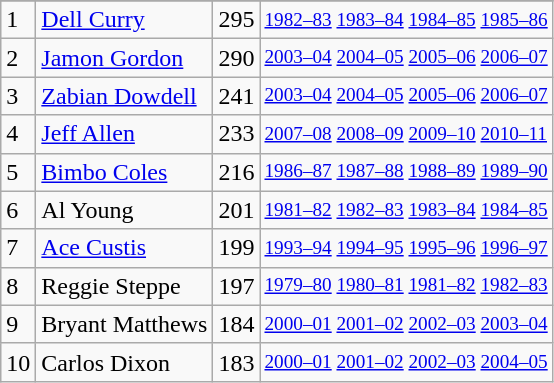<table class="wikitable">
<tr>
</tr>
<tr>
<td>1</td>
<td><a href='#'>Dell Curry</a></td>
<td>295</td>
<td style="font-size:80%;"><a href='#'>1982–83</a> <a href='#'>1983–84</a> <a href='#'>1984–85</a> <a href='#'>1985–86</a></td>
</tr>
<tr>
<td>2</td>
<td><a href='#'>Jamon Gordon</a></td>
<td>290</td>
<td style="font-size:80%;"><a href='#'>2003–04</a> <a href='#'>2004–05</a> <a href='#'>2005–06</a> <a href='#'>2006–07</a></td>
</tr>
<tr>
<td>3</td>
<td><a href='#'>Zabian Dowdell</a></td>
<td>241</td>
<td style="font-size:80%;"><a href='#'>2003–04</a> <a href='#'>2004–05</a> <a href='#'>2005–06</a> <a href='#'>2006–07</a></td>
</tr>
<tr>
<td>4</td>
<td><a href='#'>Jeff Allen</a></td>
<td>233</td>
<td style="font-size:80%;"><a href='#'>2007–08</a> <a href='#'>2008–09</a> <a href='#'>2009–10</a> <a href='#'>2010–11</a></td>
</tr>
<tr>
<td>5</td>
<td><a href='#'>Bimbo Coles</a></td>
<td>216</td>
<td style="font-size:80%;"><a href='#'>1986–87</a> <a href='#'>1987–88</a> <a href='#'>1988–89</a> <a href='#'>1989–90</a></td>
</tr>
<tr>
<td>6</td>
<td>Al Young</td>
<td>201</td>
<td style="font-size:80%;"><a href='#'>1981–82</a> <a href='#'>1982–83</a> <a href='#'>1983–84</a> <a href='#'>1984–85</a></td>
</tr>
<tr>
<td>7</td>
<td><a href='#'>Ace Custis</a></td>
<td>199</td>
<td style="font-size:80%;"><a href='#'>1993–94</a> <a href='#'>1994–95</a> <a href='#'>1995–96</a> <a href='#'>1996–97</a></td>
</tr>
<tr>
<td>8</td>
<td>Reggie Steppe</td>
<td>197</td>
<td style="font-size:80%;"><a href='#'>1979–80</a> <a href='#'>1980–81</a> <a href='#'>1981–82</a> <a href='#'>1982–83</a></td>
</tr>
<tr>
<td>9</td>
<td>Bryant Matthews</td>
<td>184</td>
<td style="font-size:80%;"><a href='#'>2000–01</a> <a href='#'>2001–02</a> <a href='#'>2002–03</a> <a href='#'>2003–04</a></td>
</tr>
<tr>
<td>10</td>
<td>Carlos Dixon</td>
<td>183</td>
<td style="font-size:80%;"><a href='#'>2000–01</a> <a href='#'>2001–02</a> <a href='#'>2002–03</a> <a href='#'>2004–05</a></td>
</tr>
</table>
